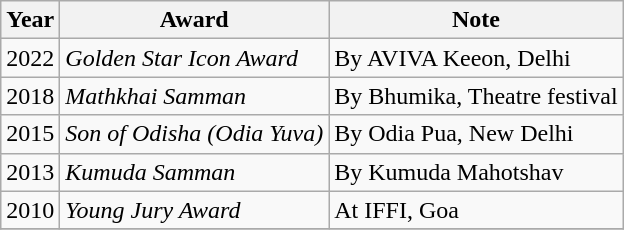<table class="wikitable">
<tr>
<th>Year</th>
<th>Award</th>
<th>Note</th>
</tr>
<tr>
<td>2022</td>
<td><em>Golden Star Icon Award</em></td>
<td>By AVIVA Keeon, Delhi</td>
</tr>
<tr>
<td>2018</td>
<td><em>Mathkhai Samman</em></td>
<td>By Bhumika, Theatre festival</td>
</tr>
<tr>
<td>2015</td>
<td><em>Son of Odisha (Odia Yuva)</em></td>
<td>By Odia Pua, New Delhi</td>
</tr>
<tr>
<td>2013</td>
<td><em>Kumuda Samman</em></td>
<td>By Kumuda Mahotshav</td>
</tr>
<tr>
<td>2010</td>
<td><em>Young Jury Award</em></td>
<td>At IFFI, Goa</td>
</tr>
<tr>
</tr>
</table>
